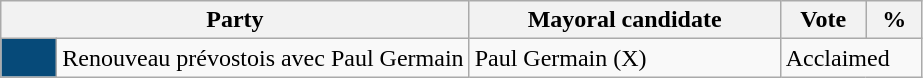<table class="wikitable">
<tr>
<th bgcolor="#DDDDFF" width="230px" colspan="2">Party</th>
<th bgcolor="#DDDDFF" width="200px">Mayoral candidate</th>
<th bgcolor="#DDDDFF" width="50px">Vote</th>
<th bgcolor="#DDDDFF" width="30px">%</th>
</tr>
<tr>
<td bgcolor=#064A79 width="30px"> </td>
<td>Renouveau prévostois avec Paul Germain</td>
<td>Paul Germain (X)</td>
<td colspan="2">Acclaimed</td>
</tr>
</table>
